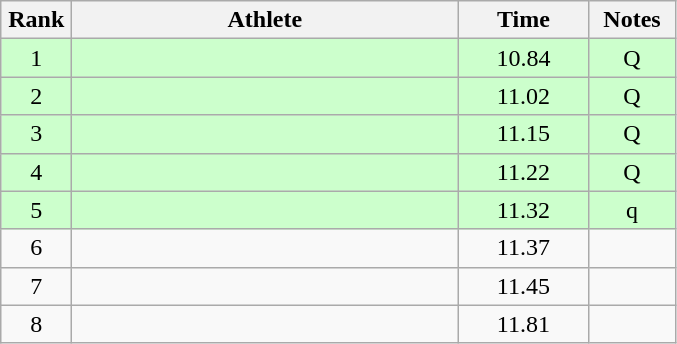<table class="wikitable" style="text-align:center">
<tr>
<th width=40>Rank</th>
<th width=250>Athlete</th>
<th width=80>Time</th>
<th width=50>Notes</th>
</tr>
<tr bgcolor="ccffcc">
<td>1</td>
<td align=left></td>
<td>10.84</td>
<td>Q</td>
</tr>
<tr bgcolor="ccffcc">
<td>2</td>
<td align=left></td>
<td>11.02</td>
<td>Q</td>
</tr>
<tr bgcolor="ccffcc">
<td>3</td>
<td align=left></td>
<td>11.15</td>
<td>Q</td>
</tr>
<tr bgcolor="ccffcc">
<td>4</td>
<td align=left></td>
<td>11.22</td>
<td>Q</td>
</tr>
<tr bgcolor="ccffcc">
<td>5</td>
<td align=left></td>
<td>11.32</td>
<td>q</td>
</tr>
<tr>
<td>6</td>
<td align=left></td>
<td>11.37</td>
<td></td>
</tr>
<tr>
<td>7</td>
<td align=left></td>
<td>11.45</td>
<td></td>
</tr>
<tr>
<td>8</td>
<td align=left></td>
<td>11.81</td>
<td></td>
</tr>
</table>
